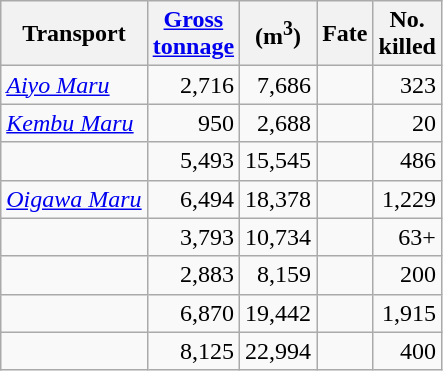<table class="wikitable" align="center" cellpadding="0" cellspacing="2" style="margin:10px; border:solid 1px #bbb;">
<tr>
<th>Transport</th>
<th><a href='#'>Gross<br>tonnage</a></th>
<th>(m<sup>3</sup>)</th>
<th>Fate</th>
<th>No.<br>killed</th>
</tr>
<tr>
<td><a href='#'><em>Aiyo Maru</em></a></td>
<td style="text-align:right">2,716</td>
<td style="text-align:right">7,686</td>
<td style="text-align:center"></td>
<td style="text-align:right">323</td>
</tr>
<tr>
<td><a href='#'><em>Kembu Maru</em></a></td>
<td style="text-align:right">950</td>
<td style="text-align:right">2,688</td>
<td style="text-align:center"></td>
<td style="text-align:right">20</td>
</tr>
<tr>
<td></td>
<td style="text-align:right">5,493</td>
<td style="text-align:right">15,545</td>
<td style="text-align:center"></td>
<td style="text-align:right">486</td>
</tr>
<tr>
<td><a href='#'><em>Oigawa Maru</em></a></td>
<td style="text-align:right">6,494</td>
<td style="text-align:right">18,378</td>
<td style="text-align:center"></td>
<td style="text-align:right">1,229</td>
</tr>
<tr>
<td></td>
<td style="text-align:right">3,793</td>
<td style="text-align:right">10,734</td>
<td style="text-align:center"></td>
<td style="text-align:right">63+</td>
</tr>
<tr>
<td></td>
<td style="text-align:right">2,883</td>
<td style="text-align:right">8,159</td>
<td style="text-align:center"></td>
<td style="text-align:right">200</td>
</tr>
<tr>
<td></td>
<td style="text-align:right">6,870</td>
<td style="text-align:right">19,442</td>
<td style="text-align:center"></td>
<td style="text-align:right">1,915</td>
</tr>
<tr>
<td></td>
<td style="text-align:right">8,125</td>
<td style="text-align:right">22,994</td>
<td style="text-align:center"></td>
<td style="text-align:right">400</td>
</tr>
</table>
